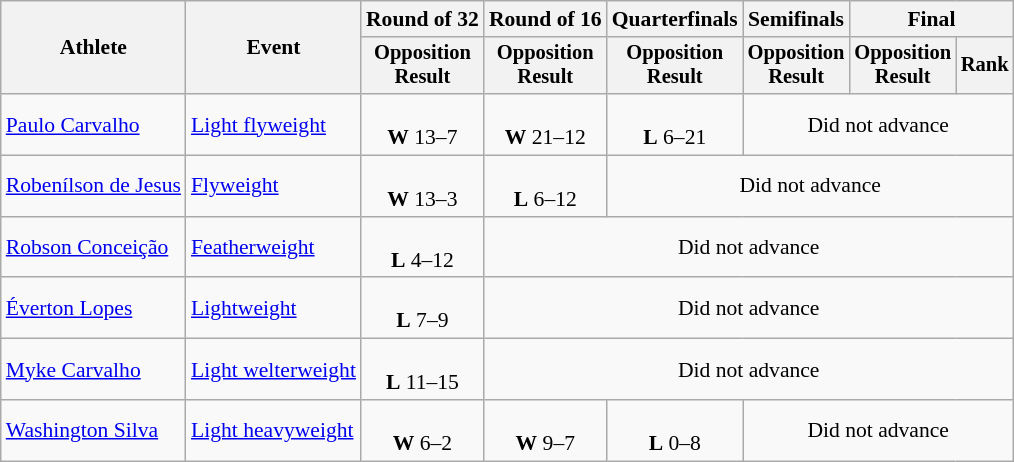<table class="wikitable" style="font-size:90%">
<tr>
<th rowspan="2">Athlete</th>
<th rowspan="2">Event</th>
<th>Round of 32</th>
<th>Round of 16</th>
<th>Quarterfinals</th>
<th>Semifinals</th>
<th colspan=2>Final</th>
</tr>
<tr style="font-size:95%">
<th>Opposition<br>Result</th>
<th>Opposition<br>Result</th>
<th>Opposition<br>Result</th>
<th>Opposition<br>Result</th>
<th>Opposition<br>Result</th>
<th>Rank</th>
</tr>
<tr align=center>
<td align=left><a href='#'>Paulo Carvalho</a></td>
<td align=left><a href='#'>Light flyweight</a></td>
<td><br><strong>W</strong> 13–7</td>
<td><br><strong>W</strong> 21–12</td>
<td><br><strong>L</strong> 6–21</td>
<td colspan=3>Did not advance</td>
</tr>
<tr align=center>
<td align=left><a href='#'>Robenílson de Jesus</a></td>
<td align=left><a href='#'>Flyweight</a></td>
<td><br><strong>W</strong> 13–3</td>
<td><br><strong>L</strong> 6–12</td>
<td colspan=4>Did not advance</td>
</tr>
<tr align=center>
<td align=left><a href='#'>Robson Conceição</a></td>
<td align=left><a href='#'>Featherweight</a></td>
<td><br><strong>L</strong> 4–12</td>
<td colspan=5>Did not advance</td>
</tr>
<tr align=center>
<td align=left><a href='#'>Éverton Lopes</a></td>
<td align=left><a href='#'>Lightweight</a></td>
<td><br><strong>L</strong> 7–9</td>
<td colspan=5>Did not advance</td>
</tr>
<tr align=center>
<td align=left><a href='#'>Myke Carvalho</a></td>
<td align=left><a href='#'>Light welterweight</a></td>
<td><br><strong>L</strong> 11–15</td>
<td colspan=5>Did not advance</td>
</tr>
<tr align=center>
<td align=left><a href='#'>Washington Silva</a></td>
<td align=left><a href='#'>Light heavyweight</a></td>
<td><br><strong>W</strong> 6–2</td>
<td><br><strong>W</strong> 9–7</td>
<td><br><strong>L</strong> 0–8</td>
<td colspan=3>Did not advance</td>
</tr>
</table>
